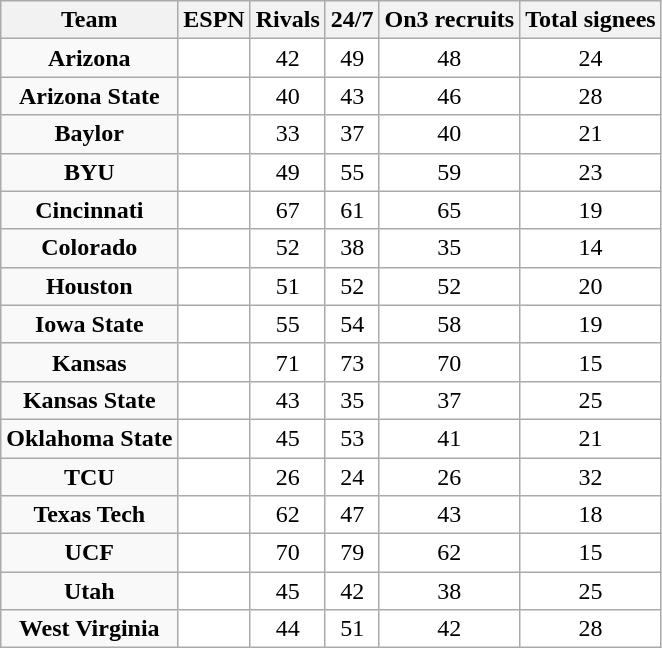<table class="wikitable sortable" style="text-align:center">
<tr>
<th>Team</th>
<th>ESPN</th>
<th>Rivals</th>
<th>24/7</th>
<th>On3 recruits</th>
<th>Total signees</th>
</tr>
<tr>
<td><strong>Arizona</strong></td>
<td style="text-align:center; background:white"></td>
<td style="text-align:center; background:white">42</td>
<td style="text-align:center; background:white">49</td>
<td style="text-align:center; background:white">48</td>
<td style="text-align:center; background:white">24</td>
</tr>
<tr>
<td><strong>Arizona State</strong></td>
<td style="text-align:center; background:white"></td>
<td style="text-align:center; background:white">40</td>
<td style="text-align:center; background:white">43</td>
<td style="text-align:center; background:white">46</td>
<td style="text-align:center; background:white">28</td>
</tr>
<tr>
<td><strong>Baylor</strong></td>
<td style="text-align:center; background:white"></td>
<td style="text-align:center; background:white">33</td>
<td style="text-align:center; background:white">37</td>
<td style="text-align:center; background:white">40</td>
<td style="text-align:center; background:white">21</td>
</tr>
<tr>
<td><strong>BYU</strong></td>
<td style="text-align:center; background:white"></td>
<td style="text-align:center; background:white">49</td>
<td style="text-align:center; background:white">55</td>
<td style="text-align:center; background:white">59</td>
<td style="text-align:center; background:white">23</td>
</tr>
<tr>
<td><strong>Cincinnati</strong></td>
<td style="text-align:center; background:white"></td>
<td style="text-align:center; background:white">67</td>
<td style="text-align:center; background:white">61</td>
<td style="text-align:center; background:white">65</td>
<td style="text-align:center; background:white">19</td>
</tr>
<tr>
<td><strong>Colorado</strong></td>
<td style="text-align:center; background:white"></td>
<td style="text-align:center; background:white">52</td>
<td style="text-align:center; background:white">38</td>
<td style="text-align:center; background:white">35</td>
<td style="text-align:center; background:white">14</td>
</tr>
<tr>
<td><strong>Houston</strong></td>
<td style="text-align:center; background:white"></td>
<td style="text-align:center; background:white">51</td>
<td style="text-align:center; background:white">52</td>
<td style="text-align:center; background:white">52</td>
<td style="text-align:center; background:white">20</td>
</tr>
<tr>
<td><strong>Iowa State</strong></td>
<td style="text-align:center; background:white"></td>
<td style="text-align:center; background:white">55</td>
<td style="text-align:center; background:white">54</td>
<td style="text-align:center; background:white">58</td>
<td style="text-align:center; background:white">19</td>
</tr>
<tr>
<td><strong>Kansas</strong></td>
<td style="text-align:center; background:white"></td>
<td style="text-align:center; background:white">71</td>
<td style="text-align:center; background:white">73</td>
<td style="text-align:center; background:white">70</td>
<td style="text-align:center; background:white">15</td>
</tr>
<tr>
<td><strong>Kansas State</strong></td>
<td style="text-align:center; background:white"></td>
<td style="text-align:center; background:white">43</td>
<td style="text-align:center; background:white">35</td>
<td style="text-align:center; background:white">37</td>
<td style="text-align:center; background:white">25</td>
</tr>
<tr>
<td><strong>Oklahoma State</strong></td>
<td style="text-align:center; background:white"></td>
<td style="text-align:center; background:white">45</td>
<td style="text-align:center; background:white">53</td>
<td style="text-align:center; background:white">41</td>
<td style="text-align:center; background:white">21</td>
</tr>
<tr>
<td><strong>TCU</strong></td>
<td style="text-align:center; background:white"></td>
<td style="text-align:center; background:white">26</td>
<td style="text-align:center; background:white">24</td>
<td style="text-align:center; background:white">26</td>
<td style="text-align:center; background:white">32</td>
</tr>
<tr>
<td><strong>Texas Tech</strong></td>
<td style="text-align:center; background:white"></td>
<td style="text-align:center; background:white">62</td>
<td style="text-align:center; background:white">47</td>
<td style="text-align:center; background:white">43</td>
<td style="text-align:center; background:white">18</td>
</tr>
<tr>
<td><strong>UCF</strong></td>
<td style="text-align:center; background:white"></td>
<td style="text-align:center; background:white">70</td>
<td style="text-align:center; background:white">79</td>
<td style="text-align:center; background:white">62</td>
<td style="text-align:center; background:white">15</td>
</tr>
<tr>
<td><strong>Utah</strong></td>
<td style="text-align:center; background:white"></td>
<td style="text-align:center; background:white">45</td>
<td style="text-align:center; background:white">42</td>
<td style="text-align:center; background:white">38</td>
<td style="text-align:center; background:white">25</td>
</tr>
<tr>
<td><strong>West Virginia</strong></td>
<td style="text-align:center; background:white"></td>
<td style="text-align:center; background:white">44</td>
<td style="text-align:center; background:white">51</td>
<td style="text-align:center; background:white">42</td>
<td style="text-align:center; background:white">28</td>
</tr>
</table>
